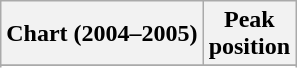<table class="wikitable sortable plainrowheaders" style="text-align:center">
<tr>
<th scope="col">Chart (2004–2005)</th>
<th scope="col">Peak<br>position</th>
</tr>
<tr>
</tr>
<tr>
</tr>
<tr>
</tr>
<tr>
</tr>
<tr>
</tr>
<tr>
</tr>
<tr>
</tr>
<tr>
</tr>
<tr>
</tr>
<tr>
</tr>
<tr>
</tr>
<tr>
</tr>
</table>
